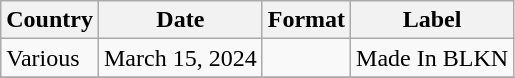<table class="wikitable plainrowheaders">
<tr>
<th scope="col">Country</th>
<th scope="col">Date</th>
<th scope="col">Format</th>
<th scope="col">Label</th>
</tr>
<tr>
<td>Various</td>
<td>March 15, 2024</td>
<td></td>
<td>Made In BLKN</td>
</tr>
<tr>
</tr>
</table>
